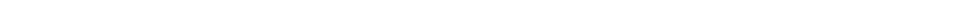<table style="width:100%; text-align:center;">
<tr style="color:white;">
<td style="background:"><strong>40</strong></td>
<td style="background:"><strong>30</strong></td>
</tr>
<tr>
<td></td>
<td></td>
</tr>
</table>
